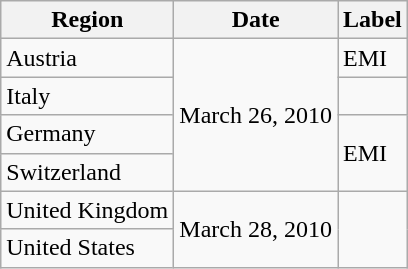<table class="wikitable">
<tr>
<th>Region</th>
<th>Date</th>
<th>Label</th>
</tr>
<tr>
<td>Austria</td>
<td rowspan="4">March 26, 2010</td>
<td>EMI</td>
</tr>
<tr>
<td>Italy</td>
<td></td>
</tr>
<tr>
<td>Germany</td>
<td rowspan="2">EMI</td>
</tr>
<tr>
<td>Switzerland</td>
</tr>
<tr>
<td>United Kingdom</td>
<td rowspan="2">March 28, 2010</td>
<td rowspan="2"></td>
</tr>
<tr>
<td>United States</td>
</tr>
</table>
